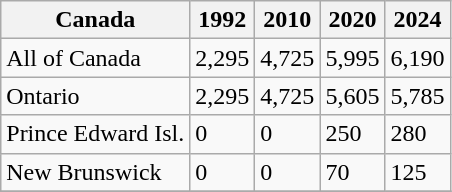<table class="wikitable sortable floatright">
<tr>
<th data-sort-type="text">Canada</th>
<th data-sort-type="number">1992</th>
<th data-sort-type="number">2010</th>
<th data-sort-type="number">2020</th>
<th data-sort-type="number">2024</th>
</tr>
<tr>
<td style="text-align: left;">All of Canada</td>
<td>2,295</td>
<td>4,725</td>
<td>5,995</td>
<td>6,190</td>
</tr>
<tr>
<td style="text-align: left;">Ontario</td>
<td>2,295</td>
<td>4,725</td>
<td>5,605</td>
<td>5,785</td>
</tr>
<tr>
<td style="text-align: left;">Prince Edward Isl.</td>
<td>0</td>
<td>0</td>
<td>250</td>
<td>280</td>
</tr>
<tr>
<td style="text-align: left;">New Brunswick</td>
<td>0</td>
<td>0</td>
<td>70</td>
<td>125</td>
</tr>
<tr>
</tr>
</table>
